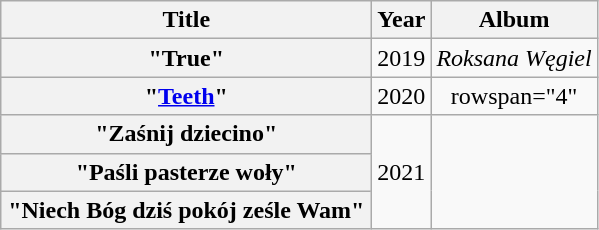<table class="wikitable plainrowheaders" style="text-align:center;">
<tr>
<th scope="col" style="width:15em;">Title</th>
<th scope="col" style="width:1em;">Year</th>
<th scope="col">Album</th>
</tr>
<tr>
<th scope="row">"True"</th>
<td>2019</td>
<td><em>Roksana Węgiel</em></td>
</tr>
<tr>
<th scope="row">"<a href='#'>Teeth</a>"</th>
<td>2020</td>
<td>rowspan="4" </td>
</tr>
<tr>
<th scope="row">"Zaśnij dziecino"</th>
<td rowspan="3">2021</td>
</tr>
<tr>
<th scope="row">"Paśli pasterze woły"</th>
</tr>
<tr>
<th scope="row">"Niech Bóg dziś pokój ześle Wam"</th>
</tr>
</table>
